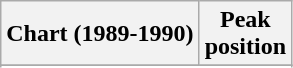<table class="wikitable sortable plainrowheaders">
<tr>
<th>Chart (1989-1990)</th>
<th>Peak<br>position</th>
</tr>
<tr>
</tr>
<tr>
</tr>
</table>
